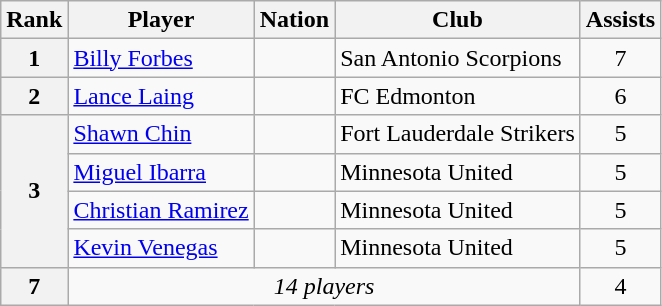<table class="wikitable">
<tr>
<th>Rank</th>
<th>Player</th>
<th>Nation</th>
<th>Club</th>
<th>Assists</th>
</tr>
<tr>
<th>1</th>
<td><a href='#'>Billy Forbes</a></td>
<td></td>
<td>San Antonio Scorpions</td>
<td style="text-align:center;">7</td>
</tr>
<tr>
<th>2</th>
<td><a href='#'>Lance Laing</a></td>
<td></td>
<td>FC Edmonton</td>
<td style="text-align:center;">6</td>
</tr>
<tr>
<th rowspan="4">3</th>
<td><a href='#'>Shawn Chin</a></td>
<td></td>
<td>Fort Lauderdale Strikers</td>
<td style="text-align:center;">5</td>
</tr>
<tr>
<td><a href='#'>Miguel Ibarra</a></td>
<td></td>
<td>Minnesota United</td>
<td style="text-align:center;">5</td>
</tr>
<tr>
<td><a href='#'>Christian Ramirez</a></td>
<td></td>
<td>Minnesota United</td>
<td style="text-align:center;">5</td>
</tr>
<tr>
<td><a href='#'>Kevin Venegas</a></td>
<td></td>
<td>Minnesota United</td>
<td style="text-align:center;">5</td>
</tr>
<tr>
<th>7</th>
<td colspan="3" style="text-align:center;"><em>14 players</em></td>
<td style="text-align:center;">4</td>
</tr>
</table>
